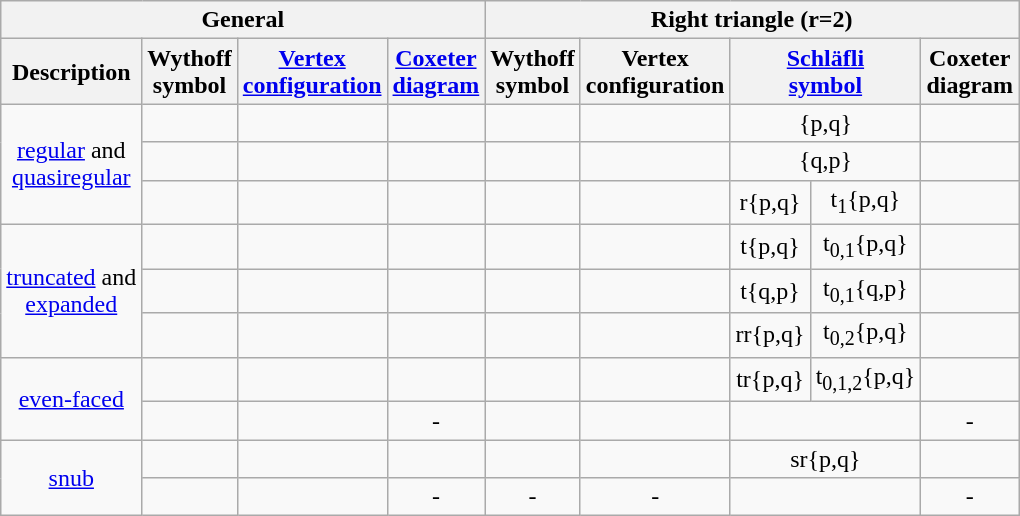<table class="wikitable">
<tr>
<th colspan=4>General</th>
<th colspan=5>Right triangle (r=2)</th>
</tr>
<tr>
<th>Description</th>
<th>Wythoff<br>symbol</th>
<th><a href='#'>Vertex<br>configuration</a></th>
<th><a href='#'>Coxeter<br>diagram</a><br></th>
<th>Wythoff<br>symbol</th>
<th>Vertex<br>configuration</th>
<th colspan=2><a href='#'>Schläfli<br>symbol</a></th>
<th>Coxeter<br>diagram<br></th>
</tr>
<tr align=center>
<td rowspan=3><a href='#'>regular</a> and<br><a href='#'>quasiregular</a></td>
<td></td>
<td></td>
<td></td>
<td></td>
<td></td>
<td colspan=2>{p,q}</td>
<td></td>
</tr>
<tr align=center>
<td></td>
<td></td>
<td></td>
<td></td>
<td></td>
<td colspan=2>{q,p}</td>
<td></td>
</tr>
<tr align=center>
<td></td>
<td></td>
<td></td>
<td></td>
<td></td>
<td>r{p,q}</td>
<td>t<sub>1</sub>{p,q}</td>
<td></td>
</tr>
<tr align=center>
<td rowspan=3><a href='#'>truncated</a> and<br><a href='#'>expanded</a></td>
<td></td>
<td></td>
<td></td>
<td></td>
<td></td>
<td>t{p,q}</td>
<td>t<sub>0,1</sub>{p,q}</td>
<td></td>
</tr>
<tr align=center>
<td></td>
<td></td>
<td></td>
<td></td>
<td></td>
<td>t{q,p}</td>
<td>t<sub>0,1</sub>{q,p}</td>
<td></td>
</tr>
<tr align=center>
<td></td>
<td></td>
<td></td>
<td></td>
<td></td>
<td>rr{p,q}</td>
<td>t<sub>0,2</sub>{p,q}</td>
<td></td>
</tr>
<tr align=center>
<td rowspan=2><a href='#'>even-faced</a></td>
<td></td>
<td></td>
<td></td>
<td></td>
<td></td>
<td>tr{p,q}</td>
<td>t<sub>0,1,2</sub>{p,q}</td>
<td></td>
</tr>
<tr align=center>
<td></td>
<td></td>
<td>-</td>
<td></td>
<td></td>
<td colspan=2></td>
<td>-</td>
</tr>
<tr align=center>
<td rowspan=2><a href='#'>snub</a></td>
<td></td>
<td></td>
<td></td>
<td></td>
<td></td>
<td colspan=2>sr{p,q}</td>
<td></td>
</tr>
<tr align=center>
<td></td>
<td></td>
<td>-</td>
<td>-</td>
<td>-</td>
<td colspan=2></td>
<td>-</td>
</tr>
</table>
